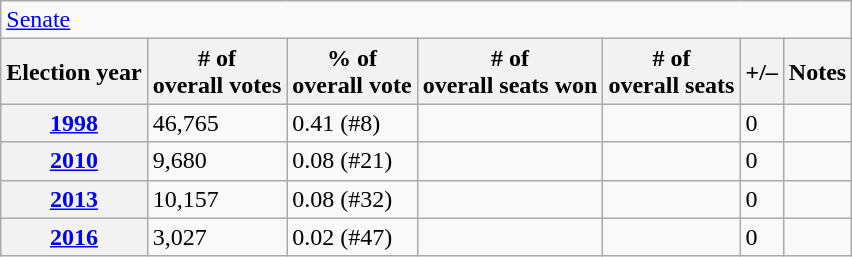<table class=wikitable>
<tr>
<td colspan=7><a href='#'>Senate</a></td>
</tr>
<tr>
<th>Election year</th>
<th># of<br>overall votes</th>
<th>% of<br>overall vote</th>
<th># of<br>overall seats won</th>
<th># of<br>overall seats</th>
<th>+/–</th>
<th>Notes</th>
</tr>
<tr>
<th><a href='#'>1998</a></th>
<td>46,765</td>
<td>0.41 (#8)</td>
<td></td>
<td></td>
<td> 0</td>
<td></td>
</tr>
<tr>
<th><a href='#'>2010</a></th>
<td>9,680</td>
<td>0.08 (#21)</td>
<td></td>
<td></td>
<td> 0</td>
<td></td>
</tr>
<tr>
<th><a href='#'>2013</a></th>
<td>10,157</td>
<td>0.08 (#32)</td>
<td></td>
<td></td>
<td> 0</td>
<td></td>
</tr>
<tr>
<th><a href='#'>2016</a></th>
<td>3,027</td>
<td>0.02 (#47)</td>
<td></td>
<td></td>
<td> 0</td>
<td></td>
</tr>
</table>
